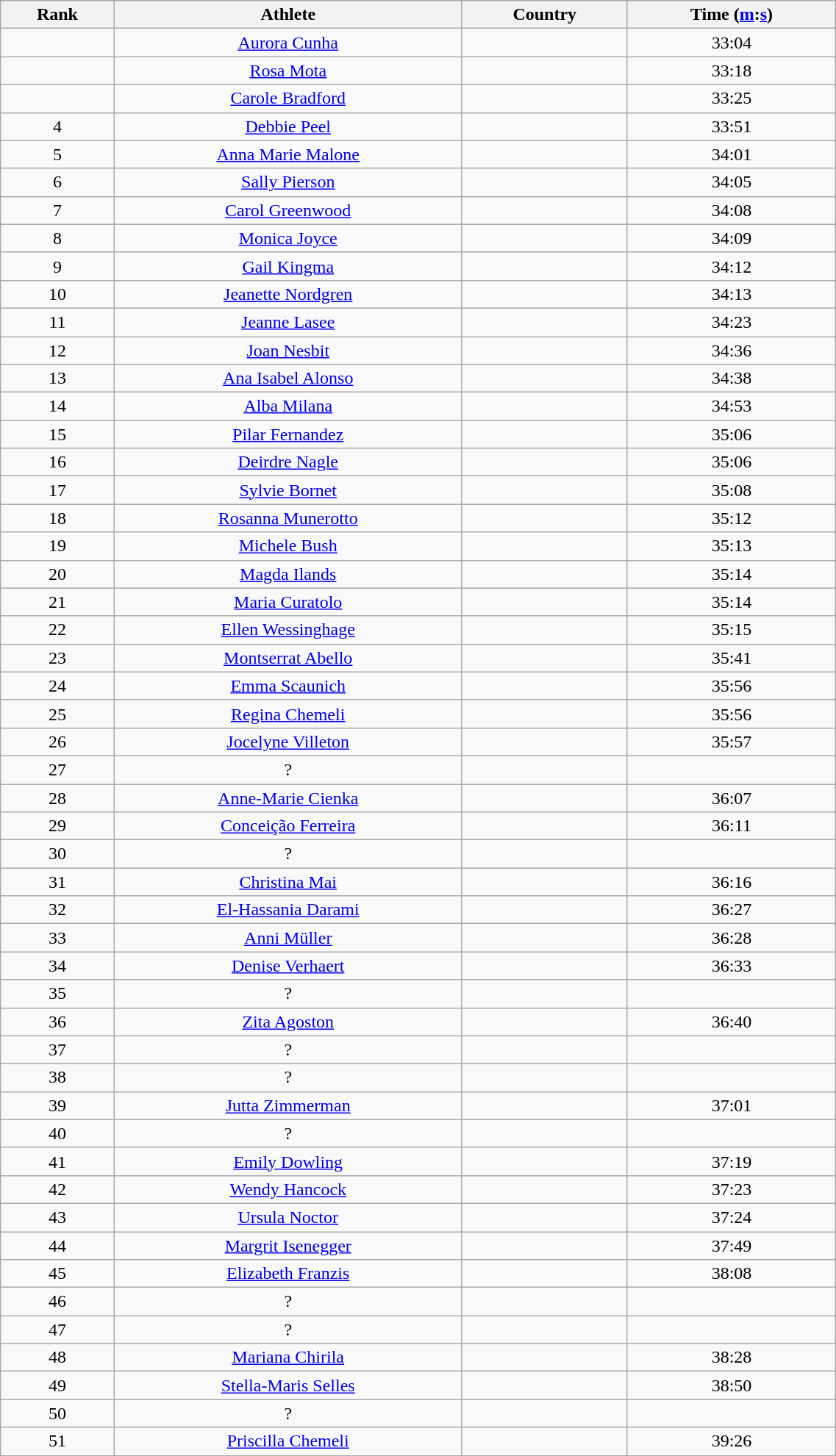<table class="wikitable sortable" style="text-align:center;" width="60%">
<tr>
<th>Rank</th>
<th>Athlete</th>
<th>Country</th>
<th>Time (<a href='#'>m</a>:<a href='#'>s</a>)</th>
</tr>
<tr>
<td></td>
<td><a href='#'>Aurora Cunha</a></td>
<td align=left></td>
<td>33:04</td>
</tr>
<tr>
<td></td>
<td><a href='#'>Rosa Mota</a></td>
<td align=left></td>
<td>33:18</td>
</tr>
<tr>
<td></td>
<td><a href='#'>Carole Bradford</a></td>
<td align=left></td>
<td>33:25</td>
</tr>
<tr>
<td>4</td>
<td><a href='#'>Debbie Peel</a></td>
<td align=left></td>
<td>33:51</td>
</tr>
<tr>
<td>5</td>
<td><a href='#'>Anna Marie Malone</a></td>
<td align=left></td>
<td>34:01</td>
</tr>
<tr>
<td>6</td>
<td><a href='#'>Sally Pierson</a></td>
<td align=left></td>
<td>34:05</td>
</tr>
<tr>
<td>7</td>
<td><a href='#'>Carol Greenwood</a></td>
<td align=left></td>
<td>34:08</td>
</tr>
<tr>
<td>8</td>
<td><a href='#'>Monica Joyce</a></td>
<td align=left></td>
<td>34:09</td>
</tr>
<tr>
<td>9</td>
<td><a href='#'>Gail Kingma</a></td>
<td align=left></td>
<td>34:12</td>
</tr>
<tr>
<td>10</td>
<td><a href='#'>Jeanette Nordgren</a></td>
<td align=left></td>
<td>34:13</td>
</tr>
<tr>
<td>11</td>
<td><a href='#'>Jeanne Lasee</a></td>
<td align=left></td>
<td>34:23</td>
</tr>
<tr>
<td>12</td>
<td><a href='#'>Joan Nesbit</a></td>
<td align=left></td>
<td>34:36</td>
</tr>
<tr>
<td>13</td>
<td><a href='#'>Ana Isabel Alonso</a></td>
<td align=left></td>
<td>34:38</td>
</tr>
<tr>
<td>14</td>
<td><a href='#'>Alba Milana</a></td>
<td align=left></td>
<td>34:53</td>
</tr>
<tr>
<td>15</td>
<td><a href='#'>Pilar Fernandez</a></td>
<td align=left></td>
<td>35:06</td>
</tr>
<tr>
<td>16</td>
<td><a href='#'>Deirdre Nagle</a></td>
<td align=left></td>
<td>35:06</td>
</tr>
<tr>
<td>17</td>
<td><a href='#'>Sylvie Bornet</a></td>
<td align=left></td>
<td>35:08</td>
</tr>
<tr>
<td>18</td>
<td><a href='#'>Rosanna Munerotto</a></td>
<td align=left></td>
<td>35:12</td>
</tr>
<tr>
<td>19</td>
<td><a href='#'>Michele Bush</a></td>
<td align=left></td>
<td>35:13</td>
</tr>
<tr>
<td>20</td>
<td><a href='#'>Magda Ilands</a></td>
<td align=left></td>
<td>35:14</td>
</tr>
<tr>
<td>21</td>
<td><a href='#'>Maria Curatolo</a></td>
<td align=left></td>
<td>35:14</td>
</tr>
<tr>
<td>22</td>
<td><a href='#'>Ellen Wessinghage</a></td>
<td align=left></td>
<td>35:15</td>
</tr>
<tr>
<td>23</td>
<td><a href='#'>Montserrat Abello</a></td>
<td align=left></td>
<td>35:41</td>
</tr>
<tr>
<td>24</td>
<td><a href='#'>Emma Scaunich</a></td>
<td align=left></td>
<td>35:56</td>
</tr>
<tr>
<td>25</td>
<td><a href='#'>Regina Chemeli</a></td>
<td align=left></td>
<td>35:56</td>
</tr>
<tr>
<td>26</td>
<td><a href='#'>Jocelyne Villeton</a></td>
<td align=left></td>
<td>35:57</td>
</tr>
<tr>
<td>27</td>
<td>?</td>
<td></td>
<td></td>
</tr>
<tr>
<td>28</td>
<td><a href='#'>Anne-Marie Cienka</a></td>
<td align=left></td>
<td>36:07</td>
</tr>
<tr>
<td>29</td>
<td><a href='#'>Conceição Ferreira</a></td>
<td align=left></td>
<td>36:11</td>
</tr>
<tr>
<td>30</td>
<td>?</td>
<td></td>
<td></td>
</tr>
<tr>
<td>31</td>
<td><a href='#'>Christina Mai</a></td>
<td align=left></td>
<td>36:16</td>
</tr>
<tr>
<td>32</td>
<td><a href='#'>El-Hassania Darami</a></td>
<td align=left></td>
<td>36:27</td>
</tr>
<tr>
<td>33</td>
<td><a href='#'>Anni Müller</a></td>
<td align=left></td>
<td>36:28</td>
</tr>
<tr>
<td>34</td>
<td><a href='#'>Denise Verhaert</a></td>
<td align=left></td>
<td>36:33</td>
</tr>
<tr>
<td>35</td>
<td>?</td>
<td></td>
<td></td>
</tr>
<tr>
<td>36</td>
<td><a href='#'>Zita Agoston</a></td>
<td align=left></td>
<td>36:40</td>
</tr>
<tr>
<td>37</td>
<td>?</td>
<td></td>
<td></td>
</tr>
<tr>
<td>38</td>
<td>?</td>
<td></td>
<td></td>
</tr>
<tr>
<td>39</td>
<td><a href='#'>Jutta Zimmerman</a></td>
<td align=left></td>
<td>37:01</td>
</tr>
<tr>
<td>40</td>
<td>?</td>
<td></td>
<td></td>
</tr>
<tr>
<td>41</td>
<td><a href='#'>Emily Dowling</a></td>
<td align=left></td>
<td>37:19</td>
</tr>
<tr>
<td>42</td>
<td><a href='#'>Wendy Hancock</a></td>
<td align=left></td>
<td>37:23</td>
</tr>
<tr>
<td>43</td>
<td><a href='#'>Ursula Noctor</a></td>
<td align=left></td>
<td>37:24</td>
</tr>
<tr>
<td>44</td>
<td><a href='#'>Margrit Isenegger</a></td>
<td align=left></td>
<td>37:49</td>
</tr>
<tr>
<td>45</td>
<td><a href='#'>Elizabeth Franzis</a></td>
<td align=left></td>
<td>38:08</td>
</tr>
<tr>
<td>46</td>
<td>?</td>
<td></td>
<td></td>
</tr>
<tr>
<td>47</td>
<td>?</td>
<td></td>
<td></td>
</tr>
<tr>
<td>48</td>
<td><a href='#'>Mariana Chirila</a></td>
<td align=left></td>
<td>38:28</td>
</tr>
<tr>
<td>49</td>
<td><a href='#'>Stella-Maris Selles</a></td>
<td align=left></td>
<td>38:50</td>
</tr>
<tr>
<td>50</td>
<td>?</td>
<td></td>
<td></td>
</tr>
<tr>
<td>51</td>
<td><a href='#'>Priscilla Chemeli</a></td>
<td align=left></td>
<td>39:26</td>
</tr>
<tr>
</tr>
</table>
